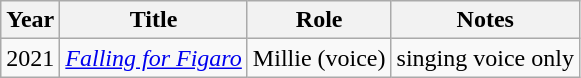<table class="wikitable">
<tr>
<th>Year</th>
<th>Title</th>
<th>Role</th>
<th>Notes</th>
</tr>
<tr>
<td>2021</td>
<td><em><a href='#'>Falling for Figaro</a></em></td>
<td>Millie (voice)</td>
<td>singing voice only</td>
</tr>
</table>
